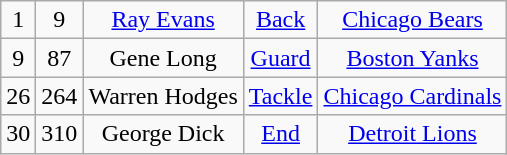<table class="wikitable" style="text-align:center">
<tr>
<td>1</td>
<td>9</td>
<td><a href='#'>Ray Evans</a></td>
<td><a href='#'>Back</a></td>
<td><a href='#'>Chicago Bears</a></td>
</tr>
<tr>
<td>9</td>
<td>87</td>
<td>Gene Long</td>
<td><a href='#'>Guard</a></td>
<td><a href='#'>Boston Yanks</a></td>
</tr>
<tr>
<td>26</td>
<td>264</td>
<td>Warren Hodges</td>
<td><a href='#'>Tackle</a></td>
<td><a href='#'>Chicago Cardinals</a></td>
</tr>
<tr>
<td>30</td>
<td>310</td>
<td>George Dick</td>
<td><a href='#'>End</a></td>
<td><a href='#'>Detroit Lions</a></td>
</tr>
</table>
